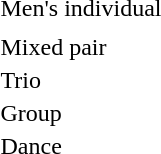<table>
<tr>
<td>Men's individual</td>
<td></td>
<td></td>
<td></td>
</tr>
<tr>
<td></td>
<td></td>
<td></td>
<td></td>
</tr>
<tr>
<td>Mixed pair</td>
<td></td>
<td></td>
<td></td>
</tr>
<tr>
<td>Trio</td>
<td></td>
<td></td>
<td></td>
</tr>
<tr>
<td>Group</td>
<td></td>
<td></td>
<td></td>
</tr>
<tr>
<td>Dance</td>
<td></td>
<td></td>
<td></td>
</tr>
</table>
